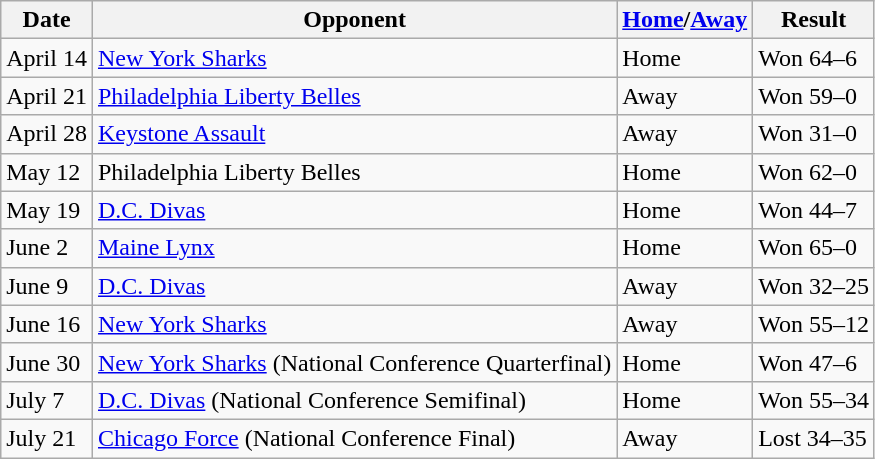<table class="wikitable">
<tr>
<th>Date</th>
<th>Opponent</th>
<th><a href='#'>Home</a>/<a href='#'>Away</a></th>
<th>Result</th>
</tr>
<tr>
<td>April 14</td>
<td><a href='#'>New York Sharks</a></td>
<td>Home</td>
<td>Won 64–6</td>
</tr>
<tr>
<td>April 21</td>
<td><a href='#'>Philadelphia Liberty Belles</a></td>
<td>Away</td>
<td>Won 59–0</td>
</tr>
<tr>
<td>April 28</td>
<td><a href='#'>Keystone Assault</a></td>
<td>Away</td>
<td>Won 31–0</td>
</tr>
<tr>
<td>May 12</td>
<td>Philadelphia Liberty Belles</td>
<td>Home</td>
<td>Won 62–0</td>
</tr>
<tr>
<td>May 19</td>
<td><a href='#'>D.C. Divas</a></td>
<td>Home</td>
<td>Won 44–7</td>
</tr>
<tr>
<td>June 2</td>
<td><a href='#'>Maine Lynx</a></td>
<td>Home</td>
<td>Won 65–0</td>
</tr>
<tr>
<td>June 9</td>
<td><a href='#'>D.C. Divas</a></td>
<td>Away</td>
<td>Won 32–25</td>
</tr>
<tr>
<td>June 16</td>
<td><a href='#'>New York Sharks</a></td>
<td>Away</td>
<td>Won 55–12</td>
</tr>
<tr>
<td>June 30</td>
<td><a href='#'>New York Sharks</a> (National Conference Quarterfinal)</td>
<td>Home</td>
<td>Won 47–6</td>
</tr>
<tr>
<td>July 7</td>
<td><a href='#'>D.C. Divas</a> (National Conference Semifinal)</td>
<td>Home</td>
<td>Won 55–34</td>
</tr>
<tr>
<td>July 21</td>
<td><a href='#'>Chicago Force</a> (National Conference Final)</td>
<td>Away</td>
<td>Lost 34–35</td>
</tr>
</table>
